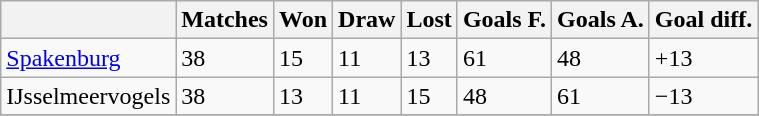<table class="wikitable">
<tr>
<th></th>
<th>Matches</th>
<th>Won</th>
<th>Draw</th>
<th>Lost</th>
<th>Goals F.</th>
<th>Goals A.</th>
<th>Goal diff.</th>
</tr>
<tr>
<td><a href='#'>Spakenburg</a></td>
<td>38</td>
<td>15</td>
<td>11</td>
<td>13</td>
<td>61</td>
<td>48</td>
<td>+13</td>
</tr>
<tr>
<td>IJsselmeervogels</td>
<td>38</td>
<td>13</td>
<td>11</td>
<td>15</td>
<td>48</td>
<td>61</td>
<td>−13</td>
</tr>
<tr>
</tr>
</table>
